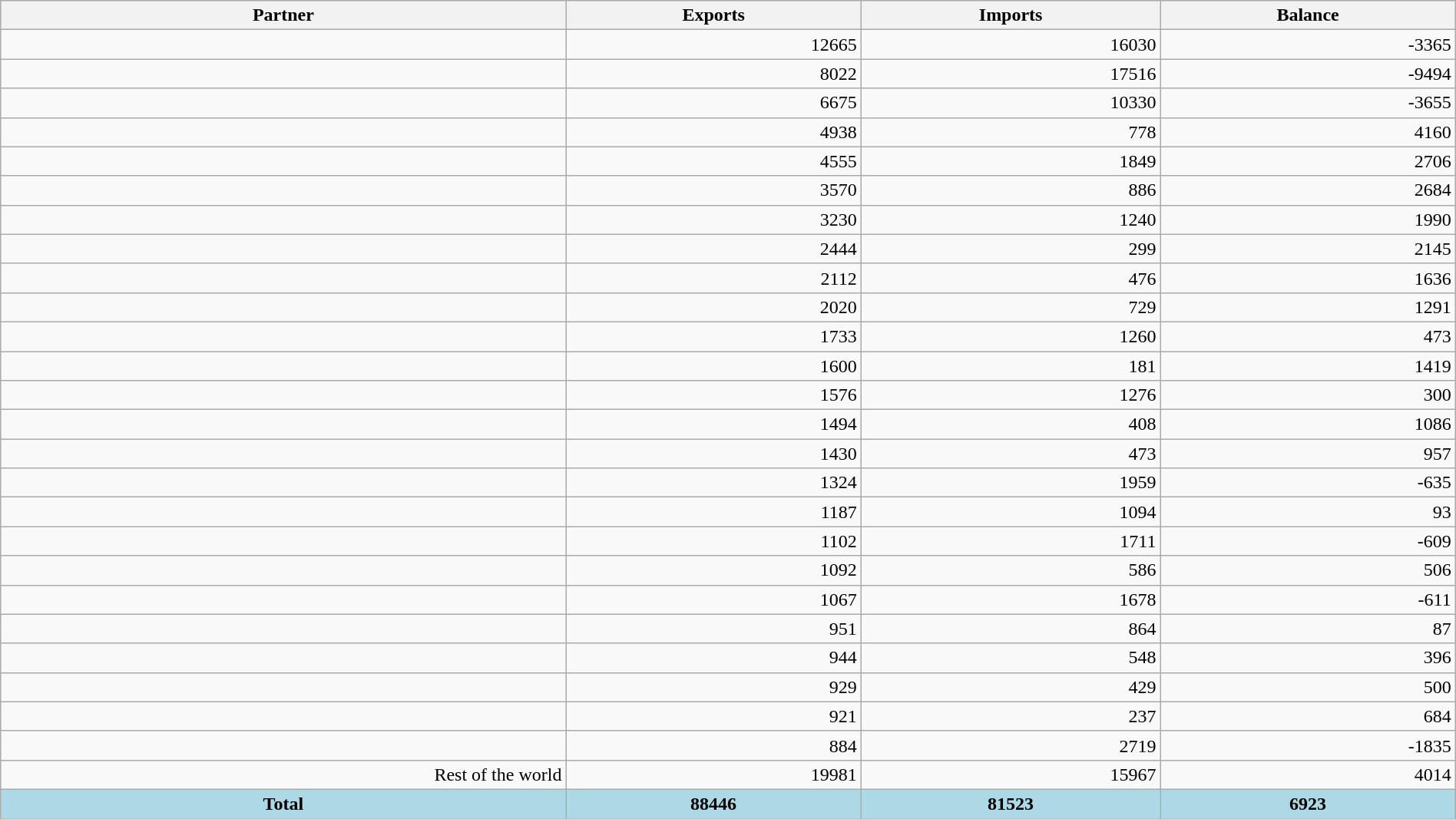<table class="wikitable sortable" style="text-align:right" width="100%">
<tr>
<th>Partner</th>
<th>Exports</th>
<th>Imports</th>
<th>Balance</th>
</tr>
<tr align=right>
<td></td>
<td>12665</td>
<td>16030</td>
<td>-3365</td>
</tr>
<tr align=right>
<td></td>
<td>8022</td>
<td>17516</td>
<td>-9494</td>
</tr>
<tr align=right>
<td></td>
<td>6675</td>
<td>10330</td>
<td>-3655</td>
</tr>
<tr align=right>
<td></td>
<td>4938</td>
<td>778</td>
<td>4160</td>
</tr>
<tr align=right>
<td></td>
<td>4555</td>
<td>1849</td>
<td>2706</td>
</tr>
<tr align=right>
<td></td>
<td>3570</td>
<td>886</td>
<td>2684</td>
</tr>
<tr align=right>
<td></td>
<td>3230</td>
<td>1240</td>
<td>1990</td>
</tr>
<tr align=right>
<td></td>
<td>2444</td>
<td>299</td>
<td>2145</td>
</tr>
<tr align=right>
<td></td>
<td>2112</td>
<td>476</td>
<td>1636</td>
</tr>
<tr align=right>
<td></td>
<td>2020</td>
<td>729</td>
<td>1291</td>
</tr>
<tr align=right>
<td></td>
<td>1733</td>
<td>1260</td>
<td>473</td>
</tr>
<tr align=right>
<td></td>
<td>1600</td>
<td>181</td>
<td>1419</td>
</tr>
<tr align=right>
<td></td>
<td>1576</td>
<td>1276</td>
<td>300</td>
</tr>
<tr align=right>
<td></td>
<td>1494</td>
<td>408</td>
<td>1086</td>
</tr>
<tr align=right>
<td></td>
<td>1430</td>
<td>473</td>
<td>957</td>
</tr>
<tr align=right>
<td></td>
<td>1324</td>
<td>1959</td>
<td>-635</td>
</tr>
<tr align=right>
<td></td>
<td>1187</td>
<td>1094</td>
<td>93</td>
</tr>
<tr align=right>
<td></td>
<td>1102</td>
<td>1711</td>
<td>-609</td>
</tr>
<tr align=right>
<td></td>
<td>1092</td>
<td>586</td>
<td>506</td>
</tr>
<tr align=right>
<td></td>
<td>1067</td>
<td>1678</td>
<td>-611</td>
</tr>
<tr align=right>
<td></td>
<td>951</td>
<td>864</td>
<td>87</td>
</tr>
<tr align=right>
<td></td>
<td>944</td>
<td>548</td>
<td>396</td>
</tr>
<tr align=right>
<td></td>
<td>929</td>
<td>429</td>
<td>500</td>
</tr>
<tr align=right>
<td></td>
<td>921</td>
<td>237</td>
<td>684</td>
</tr>
<tr align=right>
<td></td>
<td>884</td>
<td>2719</td>
<td>-1835</td>
</tr>
<tr align=right>
<td>Rest of the world</td>
<td>19981</td>
<td>15967</td>
<td>4014</td>
</tr>
<tr align=right style=background:lightblue>
<th style=background:lightblue> Total</th>
<th style=background:lightblue>88446</th>
<th style=background:lightblue>81523</th>
<th style=background:lightblue>6923</th>
</tr>
</table>
